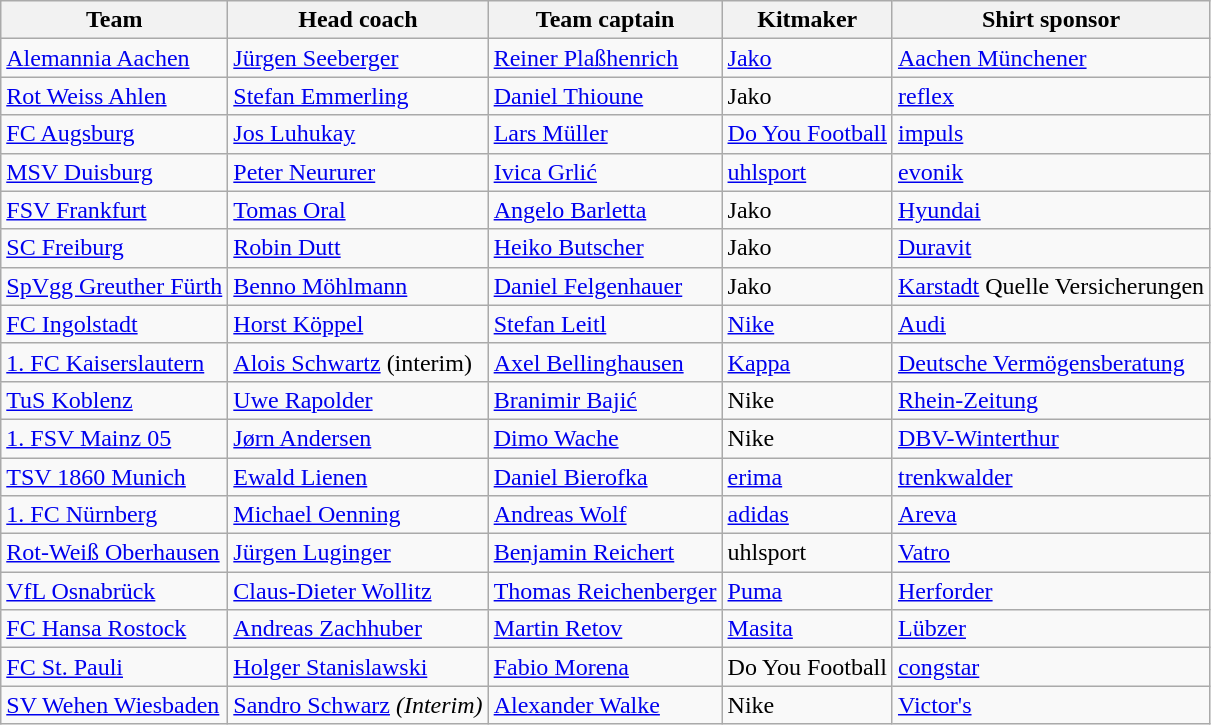<table class="wikitable sortable">
<tr>
<th>Team</th>
<th>Head coach</th>
<th>Team captain</th>
<th>Kitmaker</th>
<th>Shirt sponsor</th>
</tr>
<tr>
<td><a href='#'>Alemannia Aachen</a></td>
<td> <a href='#'>Jürgen Seeberger</a></td>
<td> <a href='#'>Reiner Plaßhenrich</a></td>
<td><a href='#'>Jako</a></td>
<td><a href='#'>Aachen Münchener</a></td>
</tr>
<tr>
<td><a href='#'>Rot Weiss Ahlen</a></td>
<td> <a href='#'>Stefan Emmerling</a></td>
<td> <a href='#'>Daniel Thioune</a></td>
<td>Jako</td>
<td><a href='#'>reflex</a></td>
</tr>
<tr>
<td><a href='#'>FC Augsburg</a></td>
<td> <a href='#'>Jos Luhukay</a></td>
<td> <a href='#'>Lars Müller</a></td>
<td><a href='#'>Do You Football</a></td>
<td><a href='#'>impuls</a></td>
</tr>
<tr>
<td><a href='#'>MSV Duisburg</a></td>
<td> <a href='#'>Peter Neururer</a></td>
<td> <a href='#'>Ivica Grlić</a></td>
<td><a href='#'>uhlsport</a></td>
<td><a href='#'>evonik</a></td>
</tr>
<tr>
<td><a href='#'>FSV Frankfurt</a></td>
<td> <a href='#'>Tomas Oral</a></td>
<td> <a href='#'>Angelo Barletta</a></td>
<td>Jako</td>
<td><a href='#'>Hyundai</a></td>
</tr>
<tr>
<td><a href='#'>SC Freiburg</a></td>
<td> <a href='#'>Robin Dutt</a></td>
<td> <a href='#'>Heiko Butscher</a></td>
<td>Jako</td>
<td><a href='#'>Duravit</a></td>
</tr>
<tr>
<td><a href='#'>SpVgg Greuther Fürth</a></td>
<td> <a href='#'>Benno Möhlmann</a></td>
<td> <a href='#'>Daniel Felgenhauer</a></td>
<td>Jako</td>
<td><a href='#'>Karstadt</a> Quelle Versicherungen</td>
</tr>
<tr>
<td><a href='#'>FC Ingolstadt</a></td>
<td> <a href='#'>Horst Köppel</a></td>
<td> <a href='#'>Stefan Leitl</a></td>
<td><a href='#'>Nike</a></td>
<td><a href='#'>Audi</a></td>
</tr>
<tr>
<td><a href='#'>1. FC Kaiserslautern</a></td>
<td> <a href='#'>Alois Schwartz</a> (interim)</td>
<td> <a href='#'>Axel Bellinghausen</a></td>
<td><a href='#'>Kappa</a></td>
<td><a href='#'>Deutsche Vermögensberatung</a></td>
</tr>
<tr>
<td><a href='#'>TuS Koblenz</a></td>
<td> <a href='#'>Uwe Rapolder</a></td>
<td> <a href='#'>Branimir Bajić</a></td>
<td>Nike</td>
<td><a href='#'>Rhein-Zeitung</a></td>
</tr>
<tr>
<td><a href='#'>1. FSV Mainz 05</a></td>
<td> <a href='#'>Jørn Andersen</a></td>
<td> <a href='#'>Dimo Wache</a></td>
<td>Nike</td>
<td><a href='#'>DBV-Winterthur</a></td>
</tr>
<tr>
<td><a href='#'>TSV 1860 Munich</a></td>
<td> <a href='#'>Ewald Lienen</a></td>
<td> <a href='#'>Daniel Bierofka</a></td>
<td><a href='#'>erima</a></td>
<td><a href='#'>trenkwalder</a></td>
</tr>
<tr>
<td><a href='#'>1. FC Nürnberg</a></td>
<td> <a href='#'>Michael Oenning</a></td>
<td> <a href='#'>Andreas Wolf</a></td>
<td><a href='#'>adidas</a></td>
<td><a href='#'>Areva</a></td>
</tr>
<tr>
<td><a href='#'>Rot-Weiß Oberhausen</a></td>
<td> <a href='#'>Jürgen Luginger</a></td>
<td> <a href='#'>Benjamin Reichert</a></td>
<td>uhlsport</td>
<td><a href='#'>Vatro</a></td>
</tr>
<tr>
<td><a href='#'>VfL Osnabrück</a></td>
<td> <a href='#'>Claus-Dieter Wollitz</a></td>
<td> <a href='#'>Thomas Reichenberger</a></td>
<td><a href='#'>Puma</a></td>
<td><a href='#'>Herforder</a></td>
</tr>
<tr>
<td><a href='#'>FC Hansa Rostock</a></td>
<td> <a href='#'>Andreas Zachhuber</a></td>
<td> <a href='#'>Martin Retov</a></td>
<td><a href='#'>Masita</a></td>
<td><a href='#'>Lübzer</a></td>
</tr>
<tr>
<td><a href='#'>FC St. Pauli</a></td>
<td> <a href='#'>Holger Stanislawski</a></td>
<td> <a href='#'>Fabio Morena</a></td>
<td>Do You Football</td>
<td><a href='#'>congstar</a></td>
</tr>
<tr>
<td><a href='#'>SV Wehen Wiesbaden</a></td>
<td> <a href='#'>Sandro Schwarz</a> <em>(Interim)</em></td>
<td> <a href='#'>Alexander Walke</a></td>
<td>Nike</td>
<td><a href='#'>Victor's</a></td>
</tr>
</table>
